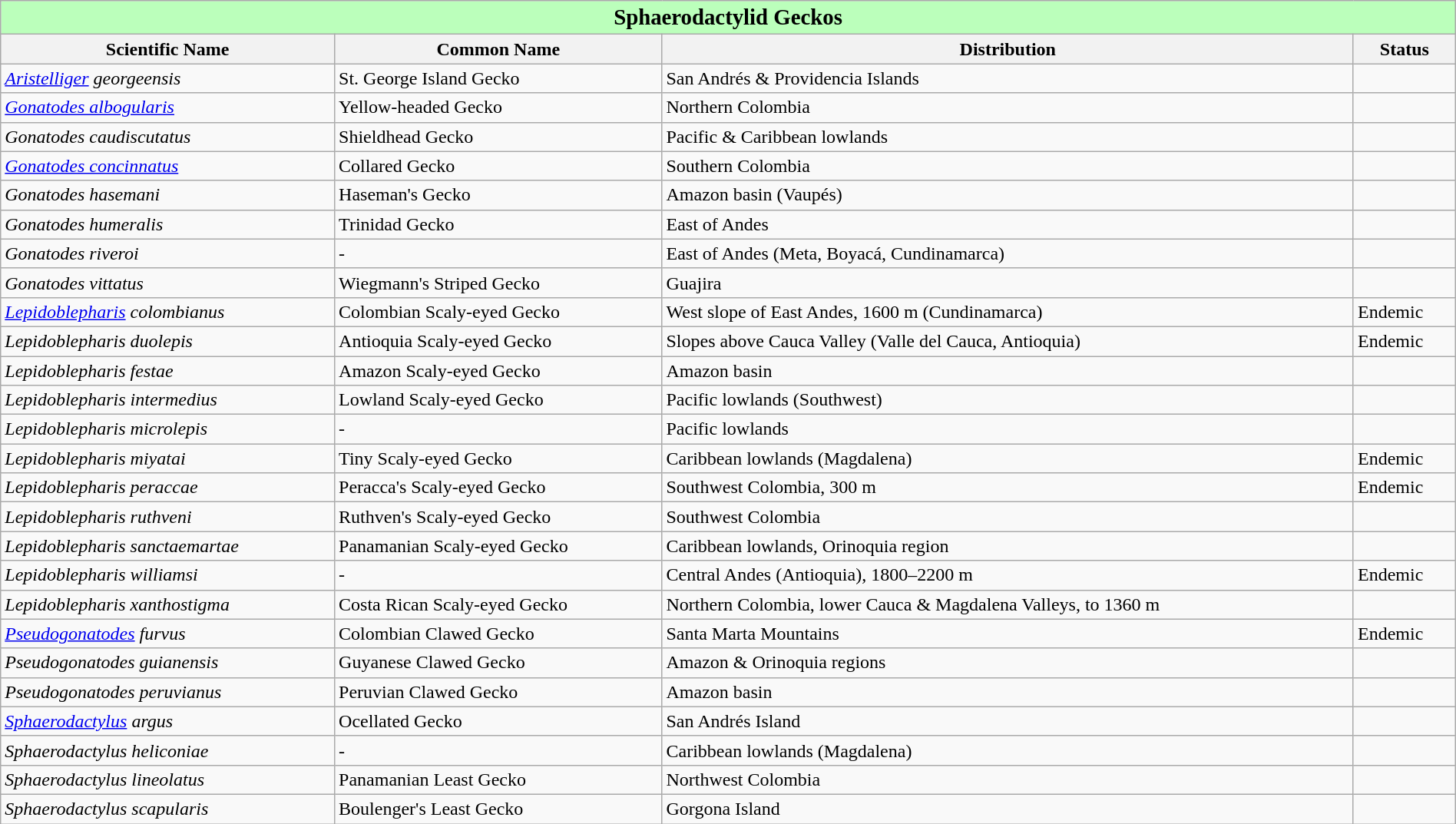<table class="wikitable" style="width:100%;">
<tr>
<td colspan="100%" align="center" bgcolor="#bbffbb"><big><strong>Sphaerodactylid Geckos</strong></big></td>
</tr>
<tr>
<th>Scientific Name</th>
<th>Common Name</th>
<th>Distribution</th>
<th>Status</th>
</tr>
<tr>
<td><em><a href='#'>Aristelliger</a> georgeensis</em></td>
<td>St. George Island Gecko</td>
<td>San Andrés & Providencia Islands</td>
<td></td>
</tr>
<tr>
<td><em><a href='#'>Gonatodes albogularis</a></em></td>
<td>Yellow-headed Gecko</td>
<td>Northern Colombia</td>
<td></td>
</tr>
<tr>
<td><em>Gonatodes caudiscutatus</em></td>
<td>Shieldhead Gecko</td>
<td>Pacific & Caribbean lowlands</td>
<td></td>
</tr>
<tr>
<td><em><a href='#'>Gonatodes concinnatus</a></em></td>
<td>Collared Gecko</td>
<td>Southern Colombia</td>
<td></td>
</tr>
<tr>
<td><em>Gonatodes hasemani</em></td>
<td>Haseman's Gecko</td>
<td>Amazon basin (Vaupés)</td>
<td></td>
</tr>
<tr>
<td><em>Gonatodes humeralis</em></td>
<td>Trinidad Gecko</td>
<td>East of Andes</td>
<td></td>
</tr>
<tr>
<td><em>Gonatodes riveroi</em></td>
<td>-</td>
<td>East of Andes (Meta, Boyacá, Cundinamarca)</td>
<td></td>
</tr>
<tr>
<td><em>Gonatodes vittatus</em></td>
<td>Wiegmann's Striped Gecko</td>
<td>Guajira</td>
<td></td>
</tr>
<tr>
<td><em><a href='#'>Lepidoblepharis</a> colombianus</em></td>
<td>Colombian Scaly-eyed Gecko</td>
<td>West slope of East Andes, 1600 m (Cundinamarca)</td>
<td><span>Endemic</span></td>
</tr>
<tr>
<td><em>Lepidoblepharis duolepis</em></td>
<td>Antioquia Scaly-eyed Gecko</td>
<td>Slopes above Cauca Valley (Valle del Cauca, Antioquia)</td>
<td><span>Endemic</span></td>
</tr>
<tr>
<td><em>Lepidoblepharis festae</em></td>
<td>Amazon Scaly-eyed Gecko</td>
<td>Amazon basin</td>
<td></td>
</tr>
<tr>
<td><em>Lepidoblepharis intermedius</em></td>
<td>Lowland Scaly-eyed Gecko</td>
<td>Pacific lowlands (Southwest)</td>
<td></td>
</tr>
<tr>
<td><em>Lepidoblepharis microlepis</em></td>
<td>-</td>
<td>Pacific lowlands</td>
<td></td>
</tr>
<tr>
<td><em>Lepidoblepharis miyatai</em></td>
<td>Tiny Scaly-eyed Gecko</td>
<td>Caribbean lowlands (Magdalena)</td>
<td><span>Endemic</span></td>
</tr>
<tr>
<td><em>Lepidoblepharis peraccae</em></td>
<td>Peracca's Scaly-eyed Gecko</td>
<td>Southwest Colombia, 300 m</td>
<td><span>Endemic</span></td>
</tr>
<tr>
<td><em>Lepidoblepharis ruthveni</em></td>
<td>Ruthven's Scaly-eyed Gecko</td>
<td>Southwest Colombia</td>
</tr>
<tr>
<td><em>Lepidoblepharis sanctaemartae</em></td>
<td>Panamanian Scaly-eyed Gecko</td>
<td>Caribbean lowlands, Orinoquia region </td>
<td></td>
</tr>
<tr>
<td><em>Lepidoblepharis williamsi</em></td>
<td>-</td>
<td>Central Andes (Antioquia), 1800–2200 m</td>
<td><span>Endemic</span></td>
</tr>
<tr>
<td><em>Lepidoblepharis xanthostigma</em></td>
<td>Costa Rican Scaly-eyed Gecko</td>
<td>Northern Colombia, lower Cauca & Magdalena Valleys, to 1360 m </td>
<td></td>
</tr>
<tr>
<td><em><a href='#'>Pseudogonatodes</a> furvus</em></td>
<td>Colombian Clawed Gecko</td>
<td>Santa Marta Mountains</td>
<td><span>Endemic</span></td>
</tr>
<tr>
<td><em>Pseudogonatodes guianensis</em></td>
<td>Guyanese Clawed Gecko</td>
<td>Amazon & Orinoquia regions</td>
<td></td>
</tr>
<tr>
<td><em>Pseudogonatodes peruvianus</em></td>
<td>Peruvian Clawed Gecko</td>
<td>Amazon basin</td>
<td></td>
</tr>
<tr>
<td><em><a href='#'>Sphaerodactylus</a> argus</em></td>
<td>Ocellated Gecko</td>
<td>San Andrés Island</td>
<td></td>
</tr>
<tr>
<td><em>Sphaerodactylus heliconiae</em></td>
<td>-</td>
<td>Caribbean lowlands (Magdalena)</td>
<td></td>
</tr>
<tr>
<td><em>Sphaerodactylus lineolatus</em></td>
<td>Panamanian Least Gecko</td>
<td>Northwest Colombia</td>
<td></td>
</tr>
<tr>
<td><em>Sphaerodactylus scapularis</em></td>
<td>Boulenger's Least Gecko</td>
<td>Gorgona Island</td>
<td></td>
</tr>
</table>
